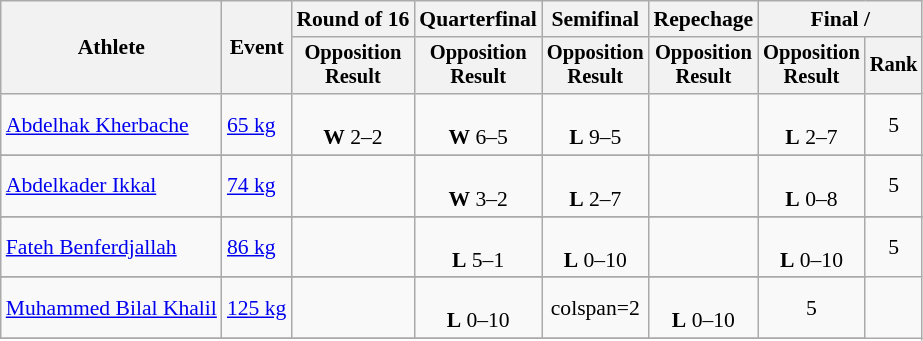<table class="wikitable" style="font-size:90%">
<tr>
<th rowspan="2">Athlete</th>
<th rowspan="2">Event</th>
<th>Round of 16</th>
<th>Quarterfinal</th>
<th>Semifinal</th>
<th>Repechage</th>
<th colspan=2>Final / </th>
</tr>
<tr style="font-size: 95%">
<th>Opposition<br>Result</th>
<th>Opposition<br>Result</th>
<th>Opposition<br>Result</th>
<th>Opposition<br>Result</th>
<th>Opposition<br>Result</th>
<th>Rank</th>
</tr>
<tr align=center>
<td align=left><a href='#'>Abdelhak Kherbache</a></td>
<td align=left><a href='#'>65 kg</a></td>
<td><br><strong>W</strong> 2–2</td>
<td><br><strong>W</strong> 6–5</td>
<td><br><strong>L</strong> 9–5</td>
<td></td>
<td><br><strong>L</strong> 2–7</td>
<td>5</td>
</tr>
<tr>
</tr>
<tr align=center>
<td align=left><a href='#'>Abdelkader Ikkal</a></td>
<td align=left><a href='#'>74 kg</a></td>
<td></td>
<td><br><strong>W</strong> 3–2</td>
<td><br><strong>L</strong> 2–7</td>
<td></td>
<td><br><strong>L</strong> 0–8</td>
<td>5</td>
</tr>
<tr>
</tr>
<tr align=center>
<td align=left><a href='#'>Fateh Benferdjallah</a></td>
<td align=left><a href='#'>86 kg</a></td>
<td></td>
<td><br><strong>L</strong> 5–1</td>
<td><br><strong>L</strong> 0–10</td>
<td></td>
<td><br><strong>L</strong> 0–10</td>
<td>5</td>
</tr>
<tr>
</tr>
<tr align=center>
<td align=left><a href='#'>Muhammed Bilal Khalil</a></td>
<td align=left><a href='#'>125 kg</a></td>
<td></td>
<td><br><strong>L</strong> 0–10</td>
<td>colspan=2 </td>
<td><br><strong>L</strong> 0–10</td>
<td>5</td>
</tr>
<tr>
</tr>
</table>
